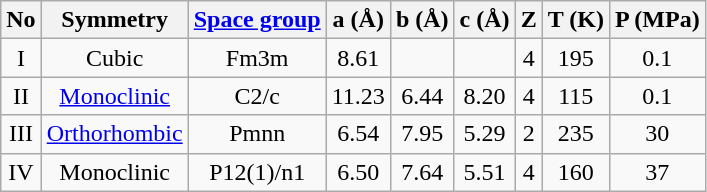<table class="wikitable" style="text-align:center">
<tr>
<th>No</th>
<th>Symmetry</th>
<th><a href='#'>Space group</a></th>
<th>a (Å)</th>
<th>b (Å)</th>
<th>c (Å)</th>
<th>Z</th>
<th>T (K)</th>
<th>P (MPa)</th>
</tr>
<tr>
<td>I</td>
<td>Cubic</td>
<td>Fm3m</td>
<td>8.61</td>
<td></td>
<td></td>
<td>4</td>
<td>195</td>
<td>0.1</td>
</tr>
<tr>
<td>II</td>
<td><a href='#'>Monoclinic</a></td>
<td>C2/c</td>
<td>11.23</td>
<td>6.44</td>
<td>8.20</td>
<td>4</td>
<td>115</td>
<td>0.1</td>
</tr>
<tr>
<td>III</td>
<td><a href='#'>Orthorhombic</a></td>
<td>Pmnn</td>
<td>6.54</td>
<td>7.95</td>
<td>5.29</td>
<td>2</td>
<td>235</td>
<td>30</td>
</tr>
<tr>
<td>IV</td>
<td>Monoclinic</td>
<td>P12(1)/n1</td>
<td>6.50</td>
<td>7.64</td>
<td>5.51</td>
<td>4</td>
<td>160</td>
<td>37</td>
</tr>
</table>
